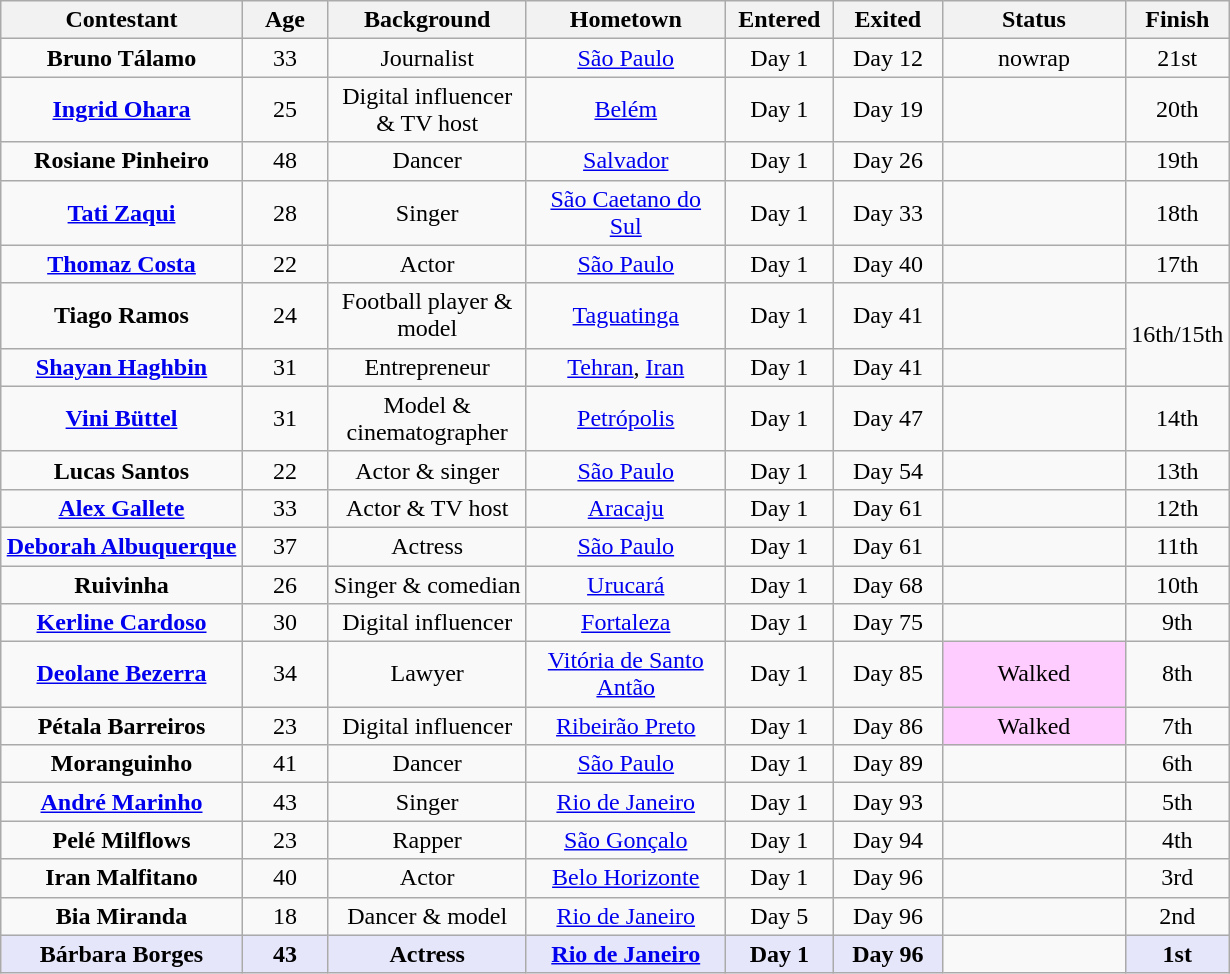<table class= "wikitable sortable" style="text-align: center; margin:auto; align: center">
<tr>
<th width=150>Contestant</th>
<th width=050>Age</th>
<th width=125>Background </th>
<th width=125>Hometown</th>
<th width=065>Entered</th>
<th width=065>Exited</th>
<th width=115>Status</th>
<th width=050>Finish</th>
</tr>
<tr>
<td><strong>Bruno Tálamo</strong></td>
<td>33</td>
<td>Journalist</td>
<td><a href='#'>São Paulo</a></td>
<td>Day 1</td>
<td>Day 12</td>
<td>nowrap </td>
<td>21st</td>
</tr>
<tr>
<td><strong><a href='#'>Ingrid Ohara</a></strong></td>
<td>25</td>
<td>Digital influencer & TV host</td>
<td><a href='#'>Belém</a></td>
<td>Day 1</td>
<td>Day 19</td>
<td></td>
<td>20th</td>
</tr>
<tr>
<td><strong>Rosiane Pinheiro</strong></td>
<td>48</td>
<td>Dancer</td>
<td><a href='#'>Salvador</a></td>
<td>Day 1</td>
<td>Day 26</td>
<td></td>
<td>19th</td>
</tr>
<tr>
<td><strong><a href='#'>Tati Zaqui</a></strong></td>
<td>28</td>
<td>Singer</td>
<td><a href='#'>São Caetano do Sul</a></td>
<td>Day 1</td>
<td>Day 33</td>
<td></td>
<td>18th</td>
</tr>
<tr>
<td><strong><a href='#'>Thomaz Costa</a></strong></td>
<td>22</td>
<td>Actor</td>
<td><a href='#'>São Paulo</a></td>
<td>Day 1</td>
<td>Day 40</td>
<td></td>
<td>17th</td>
</tr>
<tr>
<td><strong>Tiago Ramos</strong></td>
<td>24</td>
<td>Football player & model</td>
<td><a href='#'>Taguatinga</a></td>
<td>Day 1</td>
<td>Day 41</td>
<td></td>
<td rowspan=2>16th/15th</td>
</tr>
<tr>
<td><strong><a href='#'>Shayan Haghbin</a></strong></td>
<td>31</td>
<td>Entrepreneur</td>
<td><a href='#'>Tehran</a>, <a href='#'>Iran</a></td>
<td>Day 1</td>
<td>Day 41</td>
<td></td>
</tr>
<tr>
<td><strong><a href='#'>Vini Büttel</a></strong></td>
<td>31</td>
<td>Model & cinematographer</td>
<td><a href='#'>Petrópolis</a></td>
<td>Day 1</td>
<td>Day 47</td>
<td></td>
<td>14th</td>
</tr>
<tr>
<td><strong>Lucas Santos</strong></td>
<td>22</td>
<td>Actor & singer</td>
<td><a href='#'>São Paulo</a></td>
<td>Day 1</td>
<td>Day 54</td>
<td></td>
<td>13th</td>
</tr>
<tr>
<td><strong><a href='#'>Alex Gallete</a></strong></td>
<td>33</td>
<td>Actor & TV host</td>
<td><a href='#'>Aracaju</a></td>
<td>Day 1</td>
<td>Day 61</td>
<td></td>
<td>12th</td>
</tr>
<tr>
<td nowrap><strong><a href='#'>Deborah Albuquerque</a></strong></td>
<td>37</td>
<td>Actress</td>
<td><a href='#'>São Paulo</a></td>
<td>Day 1</td>
<td>Day 61</td>
<td></td>
<td>11th</td>
</tr>
<tr>
<td><strong>Ruivinha </strong> </td>
<td>26</td>
<td>Singer & comedian</td>
<td><a href='#'>Urucará</a></td>
<td>Day 1</td>
<td>Day 68</td>
<td></td>
<td>10th</td>
</tr>
<tr>
<td><strong><a href='#'>Kerline Cardoso</a></strong></td>
<td>30</td>
<td>Digital influencer</td>
<td><a href='#'>Fortaleza</a></td>
<td>Day 1</td>
<td>Day 75</td>
<td></td>
<td>9th</td>
</tr>
<tr>
<td><strong><a href='#'>Deolane Bezerra</a></strong></td>
<td>34</td>
<td>Lawyer</td>
<td><a href='#'>Vitória de Santo Antão</a></td>
<td>Day 1</td>
<td>Day 85</td>
<td bgcolor=FFCCFF>Walked<br></td>
<td>8th</td>
</tr>
<tr>
<td><strong>Pétala Barreiros</strong></td>
<td>23</td>
<td>Digital influencer</td>
<td><a href='#'>Ribeirão Preto</a></td>
<td>Day 1</td>
<td>Day 86</td>
<td bgcolor=FFCCFF>Walked<br></td>
<td>7th</td>
</tr>
<tr>
<td><strong>Moranguinho</strong> </td>
<td>41</td>
<td>Dancer</td>
<td><a href='#'>São Paulo</a></td>
<td>Day 1</td>
<td>Day 89</td>
<td></td>
<td>6th</td>
</tr>
<tr>
<td><strong><a href='#'>André Marinho</a></strong></td>
<td>43</td>
<td>Singer</td>
<td><a href='#'>Rio de Janeiro</a></td>
<td>Day 1</td>
<td>Day 93</td>
<td></td>
<td>5th</td>
</tr>
<tr>
<td><strong>Pelé Milflows</strong></td>
<td>23</td>
<td>Rapper</td>
<td><a href='#'>São Gonçalo</a></td>
<td>Day 1</td>
<td>Day 94</td>
<td></td>
<td>4th</td>
</tr>
<tr>
<td><strong>Iran Malfitano</strong></td>
<td>40</td>
<td>Actor</td>
<td><a href='#'>Belo Horizonte</a></td>
<td>Day 1</td>
<td>Day 96</td>
<td></td>
<td>3rd</td>
</tr>
<tr>
<td><strong>Bia Miranda</strong></td>
<td>18</td>
<td>Dancer & model</td>
<td><a href='#'>Rio de Janeiro</a></td>
<td>Day 5</td>
<td>Day 96</td>
<td><br></td>
<td>2nd</td>
</tr>
<tr>
<td bgcolor="E6E6FA"><strong>Bárbara Borges</strong></td>
<td bgcolor="E6E6FA"><strong>43</strong></td>
<td bgcolor="E6E6FA"><strong>Actress</strong></td>
<td bgcolor="E6E6FA"><strong><a href='#'>Rio de Janeiro</a></strong></td>
<td bgcolor="E6E6FA"><strong>Day 1</strong></td>
<td bgcolor="E6E6FA"><strong>Day 96</strong></td>
<td></td>
<td bgcolor="E6E6FA"><strong>1st</strong></td>
</tr>
</table>
